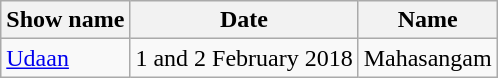<table class=wikitable>
<tr>
<th>Show name</th>
<th>Date</th>
<th>Name</th>
</tr>
<tr>
<td><a href='#'>Udaan</a></td>
<td>1 and 2 February 2018</td>
<td>Mahasangam</td>
</tr>
</table>
